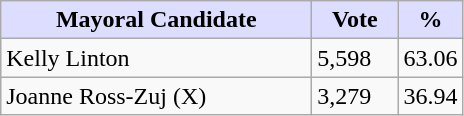<table class="wikitable">
<tr>
<th style="background:#ddf; width:200px;">Mayoral Candidate </th>
<th style="background:#ddf; width:50px;">Vote</th>
<th style="background:#ddf; width:30px;">%</th>
</tr>
<tr>
<td>Kelly Linton</td>
<td>5,598</td>
<td>63.06</td>
</tr>
<tr>
<td>Joanne Ross-Zuj (X)</td>
<td>3,279</td>
<td>36.94</td>
</tr>
</table>
